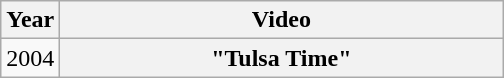<table class="wikitable plainrowheaders">
<tr>
<th>Year</th>
<th style="width:18em;">Video</th>
</tr>
<tr>
<td>2004</td>
<th scope="row">"Tulsa Time"</th>
</tr>
</table>
